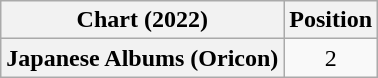<table class="wikitable plainrowheaders" style="text-align:center">
<tr>
<th scope="col">Chart (2022)</th>
<th scope="col">Position</th>
</tr>
<tr>
<th scope="row">Japanese Albums (Oricon)</th>
<td>2</td>
</tr>
</table>
